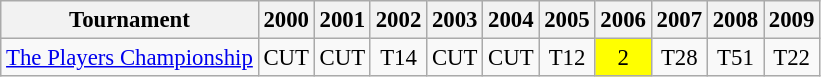<table class="wikitable" style="font-size:95%;text-align:center;">
<tr>
<th>Tournament</th>
<th>2000</th>
<th>2001</th>
<th>2002</th>
<th>2003</th>
<th>2004</th>
<th>2005</th>
<th>2006</th>
<th>2007</th>
<th>2008</th>
<th>2009</th>
</tr>
<tr>
<td align=left><a href='#'>The Players Championship</a></td>
<td>CUT</td>
<td>CUT</td>
<td>T14</td>
<td>CUT</td>
<td>CUT</td>
<td>T12</td>
<td style="background:yellow;">2</td>
<td>T28</td>
<td>T51</td>
<td>T22</td>
</tr>
</table>
